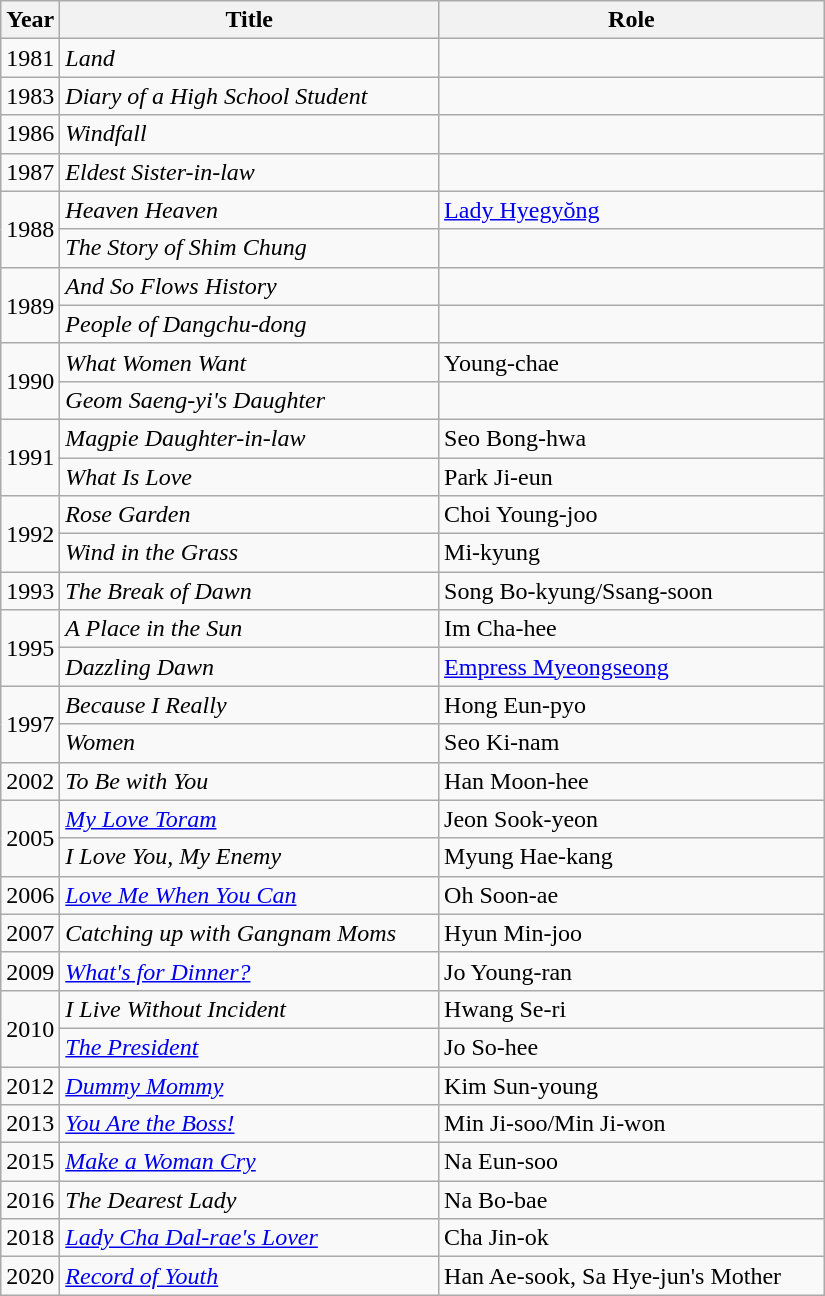<table class="wikitable" style="width:550px">
<tr>
<th width=10>Year</th>
<th>Title</th>
<th>Role</th>
</tr>
<tr>
<td>1981</td>
<td><em>Land</em></td>
<td></td>
</tr>
<tr>
<td>1983</td>
<td><em>Diary of a High School Student</em></td>
<td></td>
</tr>
<tr>
<td>1986</td>
<td><em>Windfall</em></td>
<td></td>
</tr>
<tr>
<td>1987</td>
<td><em>Eldest Sister-in-law</em></td>
<td></td>
</tr>
<tr>
<td rowspan=2>1988</td>
<td><em>Heaven Heaven</em></td>
<td><a href='#'>Lady Hyegyŏng</a></td>
</tr>
<tr>
<td><em>The Story of Shim Chung</em></td>
<td></td>
</tr>
<tr>
<td rowspan=2>1989</td>
<td><em>And So Flows History</em></td>
<td></td>
</tr>
<tr>
<td><em>People of Dangchu-dong</em></td>
<td></td>
</tr>
<tr>
<td rowspan=2>1990</td>
<td><em>What Women Want</em></td>
<td>Young-chae</td>
</tr>
<tr>
<td><em>Geom Saeng-yi's Daughter</em></td>
<td></td>
</tr>
<tr>
<td rowspan=2>1991</td>
<td><em>Magpie Daughter-in-law</em></td>
<td>Seo Bong-hwa</td>
</tr>
<tr>
<td><em>What Is Love</em></td>
<td>Park Ji-eun</td>
</tr>
<tr>
<td rowspan=2>1992</td>
<td><em>Rose Garden</em></td>
<td>Choi Young-joo</td>
</tr>
<tr>
<td><em>Wind in the Grass</em></td>
<td>Mi-kyung</td>
</tr>
<tr>
<td>1993</td>
<td><em>The Break of Dawn</em></td>
<td>Song Bo-kyung/Ssang-soon</td>
</tr>
<tr>
<td rowspan=2>1995</td>
<td><em>A Place in the Sun</em> </td>
<td>Im Cha-hee</td>
</tr>
<tr>
<td><em>Dazzling Dawn</em></td>
<td><a href='#'>Empress Myeongseong</a></td>
</tr>
<tr>
<td rowspan=2>1997</td>
<td><em>Because I Really</em></td>
<td>Hong Eun-pyo</td>
</tr>
<tr>
<td><em>Women</em></td>
<td>Seo Ki-nam</td>
</tr>
<tr>
<td>2002</td>
<td><em>To Be with You</em></td>
<td>Han Moon-hee</td>
</tr>
<tr>
<td rowspan=2>2005</td>
<td><em><a href='#'>My Love Toram</a></em></td>
<td>Jeon Sook-yeon</td>
</tr>
<tr>
<td><em>I Love You, My Enemy</em></td>
<td>Myung Hae-kang</td>
</tr>
<tr>
<td>2006</td>
<td><em><a href='#'>Love Me When You Can</a></em></td>
<td>Oh Soon-ae</td>
</tr>
<tr>
<td>2007</td>
<td><em>Catching up with Gangnam Moms</em></td>
<td>Hyun Min-joo</td>
</tr>
<tr>
<td>2009</td>
<td><em><a href='#'>What's for Dinner?</a></em></td>
<td>Jo Young-ran</td>
</tr>
<tr>
<td rowspan=2>2010</td>
<td><em>I Live Without Incident</em></td>
<td>Hwang Se-ri</td>
</tr>
<tr>
<td><em><a href='#'>The President</a></em></td>
<td>Jo So-hee</td>
</tr>
<tr>
<td>2012</td>
<td><em><a href='#'>Dummy Mommy</a></em></td>
<td>Kim Sun-young</td>
</tr>
<tr>
<td>2013</td>
<td><em><a href='#'>You Are the Boss!</a></em></td>
<td>Min Ji-soo/Min Ji-won</td>
</tr>
<tr>
<td>2015</td>
<td><em><a href='#'>Make a Woman Cry</a></em></td>
<td>Na Eun-soo</td>
</tr>
<tr>
<td>2016</td>
<td><em>The Dearest Lady </em></td>
<td>Na Bo-bae</td>
</tr>
<tr>
<td>2018</td>
<td><em><a href='#'>Lady Cha Dal-rae's Lover</a></em></td>
<td>Cha Jin-ok</td>
</tr>
<tr>
<td>2020</td>
<td><em><a href='#'>Record of Youth</a></em></td>
<td>Han Ae-sook, Sa Hye-jun's Mother</td>
</tr>
</table>
